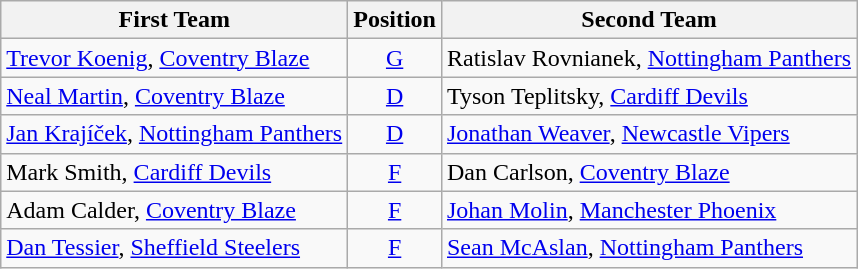<table class="wikitable">
<tr>
<th>First Team</th>
<th>Position</th>
<th>Second Team</th>
</tr>
<tr>
<td><a href='#'>Trevor Koenig</a>, <a href='#'>Coventry Blaze</a></td>
<td align=center><a href='#'>G</a></td>
<td>Ratislav Rovnianek, <a href='#'>Nottingham Panthers</a></td>
</tr>
<tr>
<td><a href='#'>Neal Martin</a>, <a href='#'>Coventry Blaze</a></td>
<td align=center><a href='#'>D</a></td>
<td>Tyson Teplitsky, <a href='#'>Cardiff Devils</a></td>
</tr>
<tr>
<td><a href='#'>Jan Krajíček</a>, <a href='#'>Nottingham Panthers</a></td>
<td align=center><a href='#'>D</a></td>
<td><a href='#'>Jonathan Weaver</a>, <a href='#'>Newcastle Vipers</a></td>
</tr>
<tr>
<td>Mark Smith, <a href='#'>Cardiff Devils</a></td>
<td align=center><a href='#'>F</a></td>
<td>Dan Carlson, <a href='#'>Coventry Blaze</a></td>
</tr>
<tr>
<td>Adam Calder, <a href='#'>Coventry Blaze</a></td>
<td align=center><a href='#'>F</a></td>
<td><a href='#'>Johan Molin</a>, <a href='#'>Manchester Phoenix</a></td>
</tr>
<tr>
<td><a href='#'>Dan Tessier</a>, <a href='#'>Sheffield Steelers</a></td>
<td align=center><a href='#'>F</a></td>
<td><a href='#'>Sean McAslan</a>, <a href='#'>Nottingham Panthers</a></td>
</tr>
</table>
